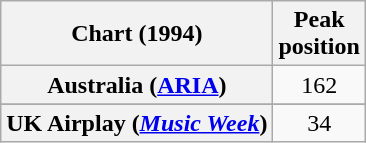<table class="wikitable sortable plainrowheaders">
<tr>
<th>Chart (1994)</th>
<th>Peak<br>position</th>
</tr>
<tr>
<th scope="row">Australia (<a href='#'>ARIA</a>)</th>
<td align="center">162</td>
</tr>
<tr>
</tr>
<tr>
<th scope="row">UK Airplay (<em><a href='#'>Music Week</a></em>)</th>
<td align="center">34</td>
</tr>
</table>
